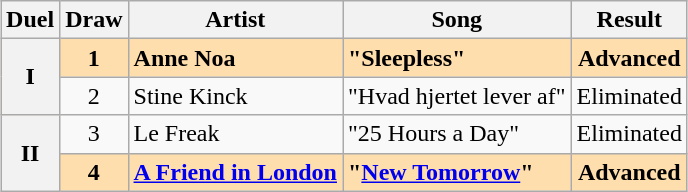<table class="sortable wikitable" style="margin: 1em auto 1em auto; text-align:center">
<tr>
<th>Duel</th>
<th>Draw</th>
<th>Artist</th>
<th>Song</th>
<th>Result</th>
</tr>
<tr style="font-weight:bold; background:navajowhite">
<th scope="row" rowspan="2">I</th>
<td>1</td>
<td style="text-align:left;">Anne Noa</td>
<td style="text-align:left;">"Sleepless"</td>
<td>Advanced</td>
</tr>
<tr>
<td>2</td>
<td style="text-align:left;">Stine Kinck</td>
<td style="text-align:left;">"Hvad hjertet lever af"</td>
<td>Eliminated</td>
</tr>
<tr>
<th scope="row" rowspan="2">II</th>
<td>3</td>
<td style="text-align:left;">Le Freak</td>
<td style="text-align:left;">"25 Hours a Day"</td>
<td>Eliminated</td>
</tr>
<tr style="font-weight:bold;background:navajowhite">
<td>4</td>
<td style="text-align:left;"><a href='#'>A Friend in London</a></td>
<td style="text-align:left;">"<a href='#'>New Tomorrow</a>"</td>
<td>Advanced</td>
</tr>
</table>
